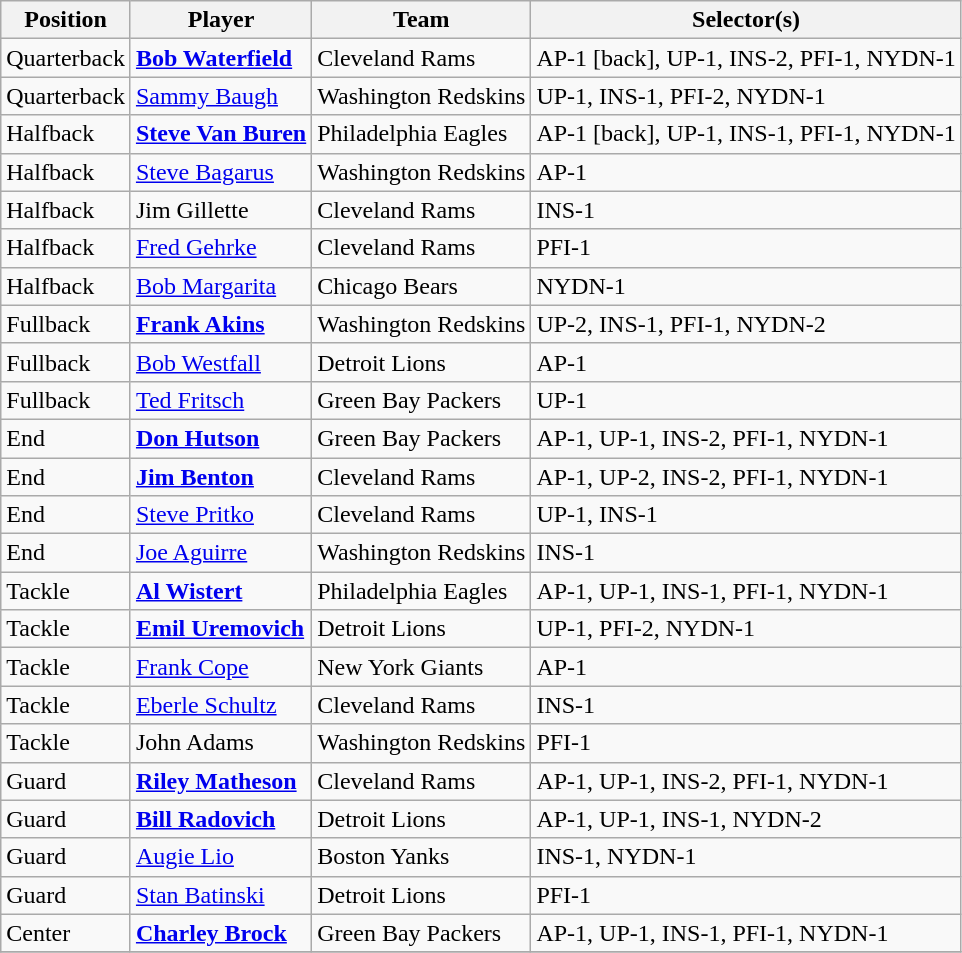<table class="wikitable" style="text-align:left;">
<tr>
<th>Position</th>
<th>Player</th>
<th>Team</th>
<th>Selector(s)</th>
</tr>
<tr>
<td>Quarterback</td>
<td><strong><a href='#'>Bob Waterfield</a></strong></td>
<td>Cleveland Rams</td>
<td>AP-1 [back], UP-1, INS-2, PFI-1, NYDN-1</td>
</tr>
<tr>
<td>Quarterback</td>
<td><a href='#'>Sammy Baugh</a></td>
<td>Washington Redskins</td>
<td>UP-1, INS-1, PFI-2, NYDN-1</td>
</tr>
<tr>
<td>Halfback</td>
<td><strong><a href='#'>Steve Van Buren</a></strong></td>
<td>Philadelphia Eagles</td>
<td>AP-1 [back], UP-1, INS-1, PFI-1, NYDN-1</td>
</tr>
<tr>
<td>Halfback</td>
<td><a href='#'>Steve Bagarus</a></td>
<td>Washington Redskins</td>
<td>AP-1</td>
</tr>
<tr>
<td>Halfback</td>
<td>Jim Gillette</td>
<td>Cleveland Rams</td>
<td>INS-1</td>
</tr>
<tr>
<td>Halfback</td>
<td><a href='#'>Fred Gehrke</a></td>
<td>Cleveland Rams</td>
<td>PFI-1</td>
</tr>
<tr>
<td>Halfback</td>
<td><a href='#'>Bob Margarita</a></td>
<td>Chicago Bears</td>
<td>NYDN-1</td>
</tr>
<tr>
<td>Fullback</td>
<td><strong><a href='#'>Frank Akins</a></strong></td>
<td>Washington Redskins</td>
<td>UP-2, INS-1, PFI-1, NYDN-2</td>
</tr>
<tr>
<td>Fullback</td>
<td><a href='#'>Bob Westfall</a></td>
<td>Detroit Lions</td>
<td>AP-1</td>
</tr>
<tr>
<td>Fullback</td>
<td><a href='#'>Ted Fritsch</a></td>
<td>Green Bay Packers</td>
<td>UP-1</td>
</tr>
<tr>
<td>End</td>
<td><strong><a href='#'>Don Hutson</a></strong></td>
<td>Green Bay Packers</td>
<td>AP-1, UP-1, INS-2, PFI-1, NYDN-1</td>
</tr>
<tr>
<td>End</td>
<td><strong><a href='#'>Jim Benton</a></strong></td>
<td>Cleveland Rams</td>
<td>AP-1, UP-2, INS-2, PFI-1, NYDN-1</td>
</tr>
<tr>
<td>End</td>
<td><a href='#'>Steve Pritko</a></td>
<td>Cleveland Rams</td>
<td>UP-1, INS-1</td>
</tr>
<tr>
<td>End</td>
<td><a href='#'>Joe Aguirre</a></td>
<td>Washington Redskins</td>
<td>INS-1</td>
</tr>
<tr>
<td>Tackle</td>
<td><strong><a href='#'>Al Wistert</a></strong></td>
<td>Philadelphia Eagles</td>
<td>AP-1, UP-1, INS-1, PFI-1, NYDN-1</td>
</tr>
<tr>
<td>Tackle</td>
<td><strong><a href='#'>Emil Uremovich</a></strong></td>
<td>Detroit Lions</td>
<td>UP-1, PFI-2, NYDN-1</td>
</tr>
<tr>
<td>Tackle</td>
<td><a href='#'>Frank Cope</a></td>
<td>New York Giants</td>
<td>AP-1</td>
</tr>
<tr>
<td>Tackle</td>
<td><a href='#'>Eberle Schultz</a></td>
<td>Cleveland Rams</td>
<td>INS-1</td>
</tr>
<tr>
<td>Tackle</td>
<td>John Adams</td>
<td>Washington Redskins</td>
<td>PFI-1</td>
</tr>
<tr>
<td>Guard</td>
<td><strong><a href='#'>Riley Matheson</a></strong></td>
<td>Cleveland Rams</td>
<td>AP-1, UP-1, INS-2, PFI-1, NYDN-1</td>
</tr>
<tr>
<td>Guard</td>
<td><strong><a href='#'>Bill Radovich</a></strong></td>
<td>Detroit Lions</td>
<td>AP-1, UP-1, INS-1, NYDN-2</td>
</tr>
<tr>
<td>Guard</td>
<td><a href='#'>Augie Lio</a></td>
<td>Boston Yanks</td>
<td>INS-1, NYDN-1</td>
</tr>
<tr>
<td>Guard</td>
<td><a href='#'>Stan Batinski</a></td>
<td>Detroit Lions</td>
<td>PFI-1</td>
</tr>
<tr>
<td>Center</td>
<td><strong><a href='#'>Charley Brock</a></strong></td>
<td>Green Bay Packers</td>
<td>AP-1, UP-1, INS-1, PFI-1, NYDN-1</td>
</tr>
<tr>
</tr>
</table>
